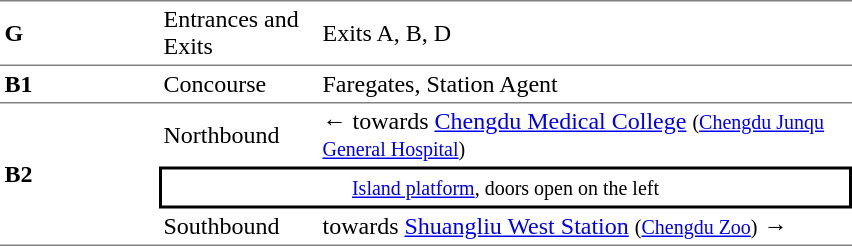<table cellspacing=0 cellpadding=3>
<tr>
<td style="border-top:solid 1px gray;border-bottom:solid 1px gray;" width=100><strong>G</strong></td>
<td style="border-top:solid 1px gray;border-bottom:solid 1px gray;" width=100>Entrances and Exits</td>
<td style="border-top:solid 1px gray;border-bottom:solid 1px gray;" width=350>Exits A, B, D</td>
</tr>
<tr>
<td style="border-bottom:solid 1px gray;"><strong>B1</strong></td>
<td style="border-bottom:solid 1px gray;">Concourse</td>
<td style="border-bottom:solid 1px gray;">Faregates, Station Agent</td>
</tr>
<tr>
<td style="border-bottom:solid 1px gray;" rowspan=3><strong>B2</strong></td>
<td>Northbound</td>
<td>←  towards <a href='#'>Chengdu Medical College</a> <small>(<a href='#'>Chengdu Junqu General Hospital</a>)</small></td>
</tr>
<tr>
<td style="border-right:solid 2px black;border-left:solid 2px black;border-top:solid 2px black;border-bottom:solid 2px black;text-align:center;" colspan=2><small><a href='#'>Island platform</a>, doors open on the left</small></td>
</tr>
<tr>
<td style="border-bottom:solid 1px gray;">Southbound</td>
<td style="border-bottom:solid 1px gray;">  towards <a href='#'>Shuangliu West Station</a> <small>(<a href='#'>Chengdu Zoo</a>)</small> →</td>
</tr>
</table>
